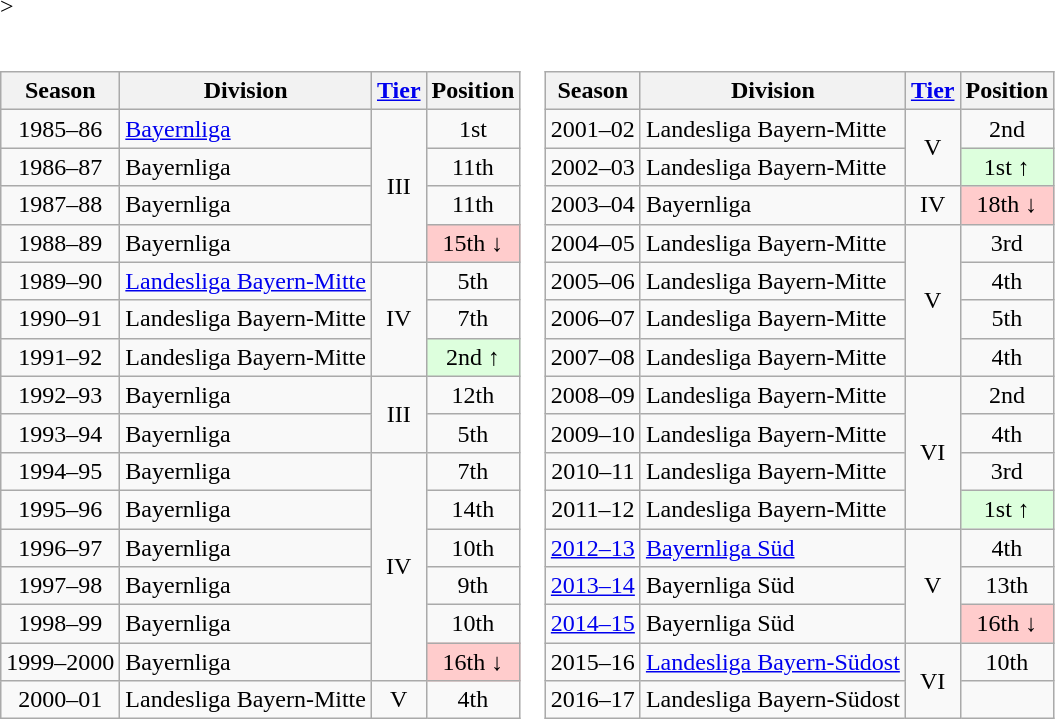<table border=0 cellpadding=0 cellspacing=0>>
<tr>
<td><br><table class="wikitable">
<tr>
<th>Season</th>
<th>Division</th>
<th><a href='#'>Tier</a></th>
<th>Position</th>
</tr>
<tr align="center">
<td>1985–86</td>
<td align="left"><a href='#'>Bayernliga</a></td>
<td rowspan=4>III</td>
<td>1st</td>
</tr>
<tr align="center">
<td>1986–87</td>
<td align="left">Bayernliga</td>
<td>11th</td>
</tr>
<tr align="center">
<td>1987–88</td>
<td align="left">Bayernliga</td>
<td>11th</td>
</tr>
<tr align="center">
<td>1988–89</td>
<td align="left">Bayernliga</td>
<td style="background:#ffcccc">15th ↓</td>
</tr>
<tr align="center">
<td>1989–90</td>
<td align="left"><a href='#'>Landesliga Bayern-Mitte</a></td>
<td rowspan=3>IV</td>
<td>5th</td>
</tr>
<tr align="center">
<td>1990–91</td>
<td align="left">Landesliga Bayern-Mitte</td>
<td>7th</td>
</tr>
<tr align="center">
<td>1991–92</td>
<td align="left">Landesliga Bayern-Mitte</td>
<td style="background:#ddffdd">2nd ↑</td>
</tr>
<tr align="center">
<td>1992–93</td>
<td align="left">Bayernliga</td>
<td rowspan=2>III</td>
<td>12th</td>
</tr>
<tr align="center">
<td>1993–94</td>
<td align="left">Bayernliga</td>
<td>5th</td>
</tr>
<tr align="center">
<td>1994–95</td>
<td align="left">Bayernliga</td>
<td rowspan=6>IV</td>
<td>7th</td>
</tr>
<tr align="center">
<td>1995–96</td>
<td align="left">Bayernliga</td>
<td>14th</td>
</tr>
<tr align="center">
<td>1996–97</td>
<td align="left">Bayernliga</td>
<td>10th</td>
</tr>
<tr align="center">
<td>1997–98</td>
<td align="left">Bayernliga</td>
<td>9th</td>
</tr>
<tr align="center">
<td>1998–99</td>
<td align="left">Bayernliga</td>
<td>10th</td>
</tr>
<tr align="center">
<td>1999–2000</td>
<td align="left">Bayernliga</td>
<td style="background:#ffcccc">16th ↓</td>
</tr>
<tr align="center">
<td>2000–01</td>
<td align="left">Landesliga Bayern-Mitte</td>
<td>V</td>
<td>4th</td>
</tr>
</table>
</td>
<td><br><table class="wikitable">
<tr>
<th>Season</th>
<th>Division</th>
<th><a href='#'>Tier</a></th>
<th>Position</th>
</tr>
<tr align="center">
<td>2001–02</td>
<td align="left">Landesliga Bayern-Mitte</td>
<td rowspan=2>V</td>
<td>2nd</td>
</tr>
<tr align="center">
<td>2002–03</td>
<td align="left">Landesliga Bayern-Mitte</td>
<td style="background:#ddffdd">1st ↑</td>
</tr>
<tr align="center">
<td>2003–04</td>
<td align="left">Bayernliga</td>
<td>IV</td>
<td style="background:#ffcccc">18th ↓</td>
</tr>
<tr align="center">
<td>2004–05</td>
<td align="left">Landesliga Bayern-Mitte</td>
<td rowspan=4>V</td>
<td>3rd</td>
</tr>
<tr align="center">
<td>2005–06</td>
<td align="left">Landesliga Bayern-Mitte</td>
<td>4th</td>
</tr>
<tr align="center">
<td>2006–07</td>
<td align="left">Landesliga Bayern-Mitte</td>
<td>5th</td>
</tr>
<tr align="center">
<td>2007–08</td>
<td align="left">Landesliga Bayern-Mitte</td>
<td>4th</td>
</tr>
<tr align="center">
<td>2008–09</td>
<td align="left">Landesliga Bayern-Mitte</td>
<td rowspan=4>VI</td>
<td>2nd</td>
</tr>
<tr align="center">
<td>2009–10</td>
<td align="left">Landesliga Bayern-Mitte</td>
<td>4th</td>
</tr>
<tr align="center">
<td>2010–11</td>
<td align="left">Landesliga Bayern-Mitte</td>
<td>3rd</td>
</tr>
<tr align="center">
<td>2011–12</td>
<td align="left">Landesliga Bayern-Mitte</td>
<td style="background:#ddffdd">1st ↑</td>
</tr>
<tr align="center">
<td><a href='#'>2012–13</a></td>
<td align="left"><a href='#'>Bayernliga Süd</a></td>
<td rowspan=3>V</td>
<td>4th</td>
</tr>
<tr align="center">
<td><a href='#'>2013–14</a></td>
<td align="left">Bayernliga Süd</td>
<td>13th</td>
</tr>
<tr align="center">
<td><a href='#'>2014–15</a></td>
<td align="left">Bayernliga Süd</td>
<td style="background:#ffcccc">16th ↓</td>
</tr>
<tr align="center">
<td>2015–16</td>
<td align="left"><a href='#'>Landesliga Bayern-Südost</a></td>
<td rowspan=2>VI</td>
<td>10th</td>
</tr>
<tr align="center">
<td>2016–17</td>
<td align="left">Landesliga Bayern-Südost</td>
<td></td>
</tr>
</table>
</td>
</tr>
</table>
